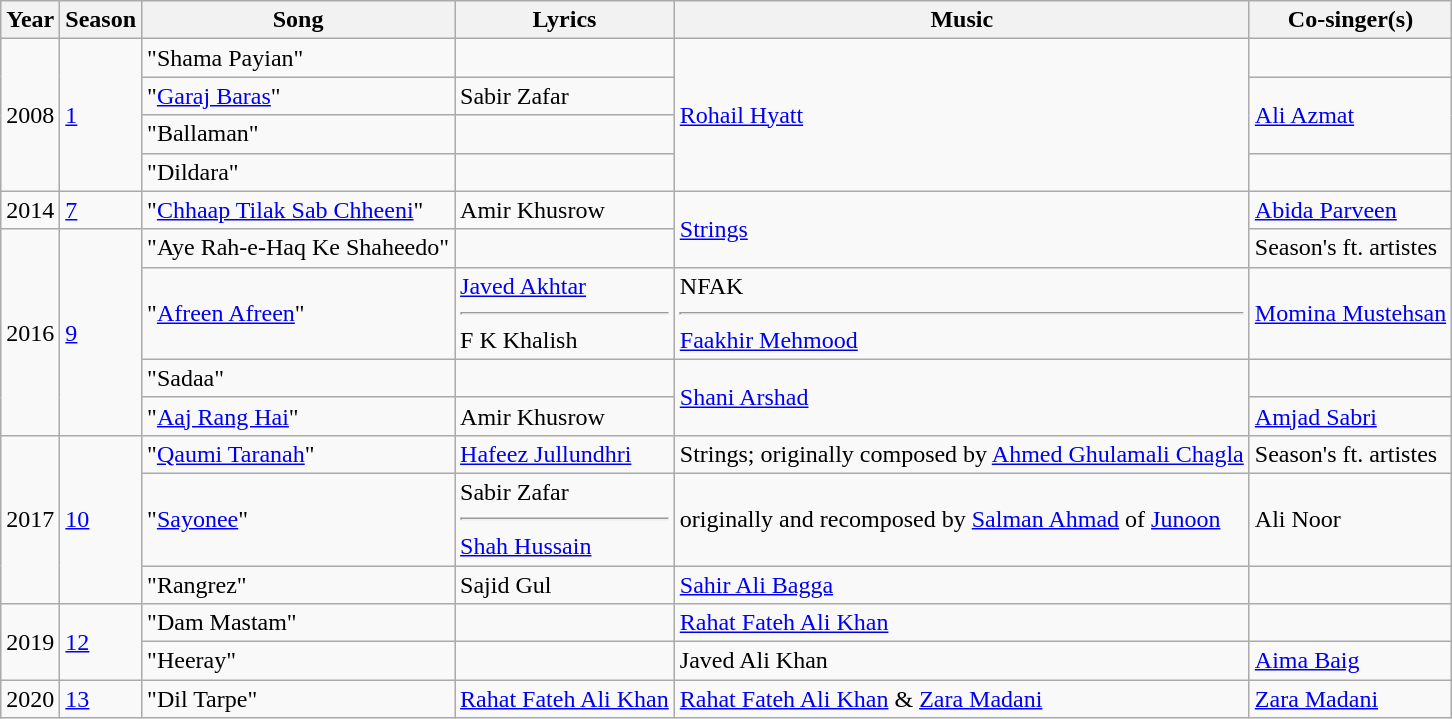<table class="wikitable">
<tr>
<th>Year</th>
<th>Season</th>
<th>Song</th>
<th>Lyrics</th>
<th>Music</th>
<th>Co-singer(s)</th>
</tr>
<tr>
<td rowspan="4">2008</td>
<td rowspan="4"><a href='#'>1</a></td>
<td>"Shama Payian"</td>
<td></td>
<td rowspan="4"><a href='#'>Rohail Hyatt</a></td>
<td></td>
</tr>
<tr>
<td>"<a href='#'>Garaj Baras</a>"</td>
<td>Sabir Zafar</td>
<td rowspan="2"><a href='#'>Ali Azmat</a></td>
</tr>
<tr>
<td>"Ballaman"</td>
<td></td>
</tr>
<tr>
<td>"Dildara"</td>
<td></td>
<td></td>
</tr>
<tr>
<td>2014</td>
<td><a href='#'>7</a></td>
<td>"<a href='#'>Chhaap Tilak Sab Chheeni</a>"</td>
<td>Amir Khusrow</td>
<td rowspan="2"><a href='#'>Strings</a></td>
<td><a href='#'>Abida Parveen</a></td>
</tr>
<tr>
<td rowspan="4">2016</td>
<td rowspan="4"><a href='#'>9</a></td>
<td>"Aye Rah-e-Haq Ke Shaheedo"</td>
<td></td>
<td>Season's ft. artistes</td>
</tr>
<tr>
<td>"<a href='#'>Afreen Afreen</a>"</td>
<td><a href='#'>Javed Akhtar</a><hr>F K Khalish</td>
<td>NFAK<hr><a href='#'>Faakhir Mehmood</a></td>
<td><a href='#'>Momina Mustehsan</a></td>
</tr>
<tr>
<td>"Sadaa"</td>
<td></td>
<td rowspan="2"><a href='#'>Shani Arshad</a></td>
<td></td>
</tr>
<tr>
<td>"<a href='#'>Aaj Rang Hai</a>"</td>
<td>Amir Khusrow</td>
<td><a href='#'>Amjad Sabri</a></td>
</tr>
<tr>
<td rowspan="3">2017</td>
<td rowspan="3"><a href='#'>10</a></td>
<td>"<a href='#'>Qaumi Taranah</a>"</td>
<td><a href='#'>Hafeez Jullundhri</a></td>
<td>Strings; originally composed by <a href='#'>Ahmed Ghulamali Chagla</a></td>
<td>Season's ft. artistes</td>
</tr>
<tr>
<td>"<a href='#'>Sayonee</a>"</td>
<td>Sabir Zafar<hr><a href='#'>Shah Hussain</a></td>
<td>originally and recomposed by <a href='#'>Salman Ahmad</a> of <a href='#'>Junoon</a></td>
<td>Ali Noor</td>
</tr>
<tr>
<td>"Rangrez"</td>
<td>Sajid Gul</td>
<td><a href='#'>Sahir Ali Bagga</a></td>
<td></td>
</tr>
<tr>
<td rowspan="2">2019</td>
<td rowspan="2"><a href='#'>12</a></td>
<td>"Dam Mastam"</td>
<td></td>
<td><a href='#'>Rahat Fateh Ali Khan</a></td>
<td></td>
</tr>
<tr>
<td>"Heeray"</td>
<td></td>
<td>Javed Ali Khan</td>
<td><a href='#'>Aima Baig</a></td>
</tr>
<tr>
<td rowspan="1">2020</td>
<td rowspan="1"><a href='#'>13</a></td>
<td>"Dil Tarpe"</td>
<td><a href='#'>Rahat Fateh Ali Khan</a></td>
<td><a href='#'>Rahat Fateh Ali Khan</a> & <a href='#'>Zara Madani</a></td>
<td><a href='#'>Zara Madani</a></td>
</tr>
</table>
